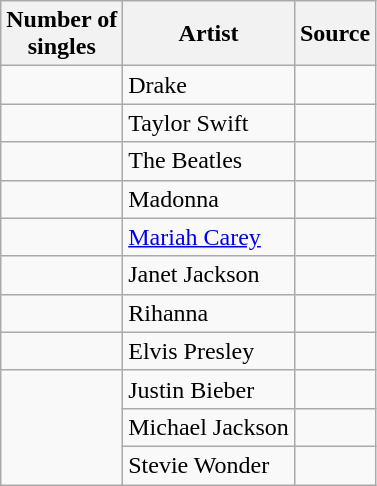<table class="wikitable">
<tr>
<th>Number of <br> singles</th>
<th>Artist</th>
<th>Source</th>
</tr>
<tr>
<td></td>
<td>Drake</td>
<td></td>
</tr>
<tr>
<td></td>
<td>Taylor Swift</td>
<td></td>
</tr>
<tr>
<td></td>
<td>The Beatles</td>
<td></td>
</tr>
<tr>
<td></td>
<td>Madonna</td>
<td></td>
</tr>
<tr>
<td></td>
<td><a href='#'>Mariah Carey</a></td>
<td></td>
</tr>
<tr>
<td></td>
<td>Janet Jackson</td>
<td></td>
</tr>
<tr>
<td></td>
<td>Rihanna</td>
<td></td>
</tr>
<tr>
<td></td>
<td>Elvis Presley</td>
<td></td>
</tr>
<tr>
<td rowspan="3"></td>
<td>Justin Bieber</td>
<td></td>
</tr>
<tr>
<td>Michael Jackson</td>
<td></td>
</tr>
<tr>
<td>Stevie Wonder</td>
<td><br></td>
</tr>
</table>
